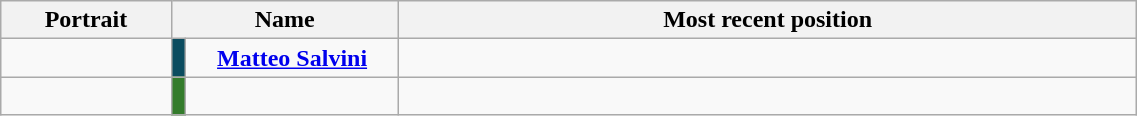<table class="wikitable" style="text-align:center; width:60%; border:1px #AAAAFF solid">
<tr>
<th>Portrait</th>
<th colspan=2 width=20%>Name</th>
<th width=65%>Most recent position</th>
</tr>
<tr>
<td></td>
<td style="color:inherit;background:#0B4C5F;"></td>
<td><strong><a href='#'>Matteo Salvini</a></strong><br></td>
<td><br></td>
</tr>
<tr>
<td></td>
<td style="color:inherit;background:#347C2C;"></td>
<td></td>
<td><br></td>
</tr>
</table>
